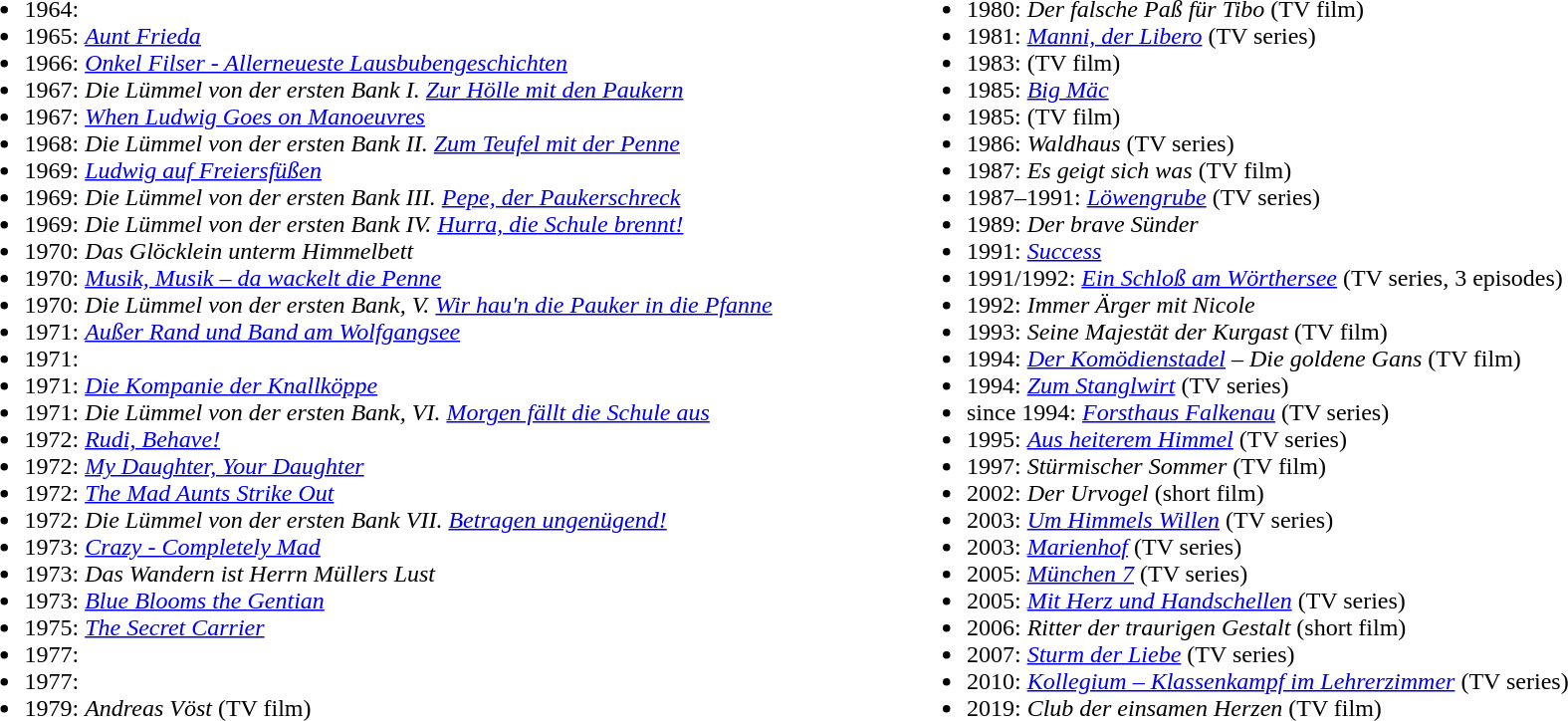<table width="100%" align="center"|>
<tr>
<td width="50%" valign="top"><br><ul><li>1964: <em></em></li><li>1965: <em><a href='#'>Aunt Frieda</a></em></li><li>1966: <em><a href='#'>Onkel Filser - Allerneueste Lausbubengeschichten</a></em></li><li>1967: <em>Die Lümmel von der ersten Bank I. <a href='#'>Zur Hölle mit den Paukern</a></em></li><li>1967: <em><a href='#'>When Ludwig Goes on Manoeuvres</a></em></li><li>1968: <em>Die Lümmel von der ersten Bank II. <a href='#'>Zum Teufel mit der Penne</a></em></li><li>1969: <em><a href='#'>Ludwig auf Freiersfüßen</a></em></li><li>1969: <em>Die Lümmel von der ersten Bank III. <a href='#'>Pepe, der Paukerschreck</a></em></li><li>1969: <em>Die Lümmel von der ersten Bank IV. <a href='#'>Hurra, die Schule brennt!</a></em></li><li>1970: <em>Das Glöcklein unterm Himmelbett</em></li><li>1970: <em><a href='#'>Musik, Musik – da wackelt die Penne</a></em></li><li>1970: <em>Die Lümmel von der ersten Bank, V. <a href='#'>Wir hau'n die Pauker in die Pfanne</a></em></li><li>1971: <em><a href='#'>Außer Rand und Band am Wolfgangsee</a></em></li><li>1971: <em></em></li><li>1971: <em><a href='#'>Die Kompanie der Knallköppe</a></em></li><li>1971: <em>Die Lümmel von der ersten Bank, VI. <a href='#'>Morgen fällt die Schule aus</a></em></li><li>1972: <em><a href='#'>Rudi, Behave!</a></em></li><li>1972: <em><a href='#'>My Daughter, Your Daughter</a></em></li><li>1972: <em><a href='#'>The Mad Aunts Strike Out</a></em></li><li>1972: <em>Die Lümmel von der ersten Bank VII. <a href='#'>Betragen ungenügend!</a></em></li><li>1973: <em><a href='#'>Crazy - Completely Mad</a></em></li><li>1973: <em>Das Wandern ist Herrn Müllers Lust</em></li><li>1973: <em><a href='#'>Blue Blooms the Gentian</a></em></li><li>1975: <em><a href='#'>The Secret Carrier</a></em></li><li>1977: <em></em></li><li>1977: <em></em></li><li>1979: <em>Andreas Vöst</em> (TV film)</li></ul></td>
<td width="50%" valign="top"><br><ul><li>1980: <em>Der falsche Paß für Tibo</em> (TV film)</li><li>1981: <em><a href='#'>Manni, der Libero</a></em> (TV series)</li><li>1983: <em></em> (TV film)</li><li>1985: <em><a href='#'>Big Mäc</a></em></li><li>1985: <em></em> (TV film)</li><li>1986: <em>Waldhaus</em> (TV series)</li><li>1987: <em>Es geigt sich was</em> (TV film)</li><li>1987–1991: <em><a href='#'>Löwengrube</a></em> (TV series)</li><li>1989: <em>Der brave Sünder</em></li><li>1991: <em><a href='#'>Success</a></em></li><li>1991/1992: <em><a href='#'>Ein Schloß am Wörthersee</a></em> (TV series, 3 episodes)</li><li>1992: <em>Immer Ärger mit Nicole</em></li><li>1993: <em>Seine Majestät der Kurgast</em> (TV film)</li><li>1994: <em><a href='#'>Der Komödienstadel</a> – Die goldene Gans</em> (TV film)</li><li>1994: <em><a href='#'>Zum Stanglwirt</a></em> (TV series)</li><li>since 1994: <em><a href='#'>Forsthaus Falkenau</a></em> (TV series)</li><li>1995: <em><a href='#'>Aus heiterem Himmel</a></em> (TV series)</li><li>1997: <em>Stürmischer Sommer</em> (TV film)</li><li>2002: <em>Der Urvogel</em> (short film)</li><li>2003: <em><a href='#'>Um Himmels Willen</a></em> (TV series)</li><li>2003: <em><a href='#'>Marienhof</a></em> (TV series)</li><li>2005: <em><a href='#'>München 7</a></em> (TV series)</li><li>2005: <em><a href='#'>Mit Herz und Handschellen</a></em> (TV series)</li><li>2006: <em>Ritter der traurigen Gestalt</em> (short film)</li><li>2007: <em><a href='#'>Sturm der Liebe</a></em> (TV series)</li><li>2010: <em><a href='#'>Kollegium – Klassenkampf im Lehrerzimmer</a></em> (TV series)</li><li>2019: <em>Club der einsamen Herzen</em> (TV film)</li></ul></td>
</tr>
<tr>
</tr>
</table>
